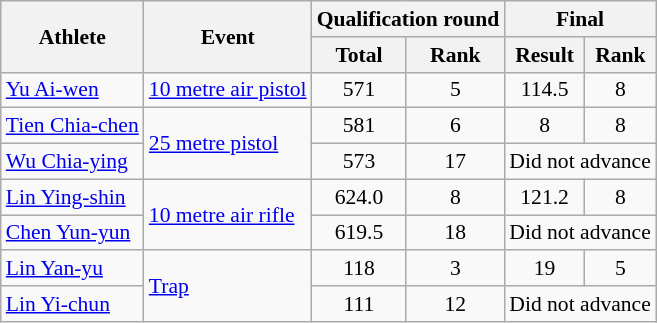<table class="wikitable" style="font-size:90%; text-align:center">
<tr>
<th rowspan="2">Athlete</th>
<th rowspan="2">Event</th>
<th colspan="2">Qualification round</th>
<th colspan="2">Final</th>
</tr>
<tr>
<th>Total</th>
<th>Rank</th>
<th>Result</th>
<th>Rank</th>
</tr>
<tr>
<td align="left"><a href='#'>Yu Ai-wen</a></td>
<td align="left"><a href='#'>10 metre air pistol</a></td>
<td>571</td>
<td>5 <strong></strong></td>
<td>114.5</td>
<td>8</td>
</tr>
<tr>
<td align="left"><a href='#'>Tien Chia-chen</a></td>
<td align="left" rowspan="2"><a href='#'>25 metre pistol</a></td>
<td>581</td>
<td>6 <strong></strong></td>
<td>8</td>
<td>8</td>
</tr>
<tr>
<td align="left"><a href='#'>Wu Chia-ying</a></td>
<td>573</td>
<td>17</td>
<td colspan="2">Did not advance</td>
</tr>
<tr>
<td align="left"><a href='#'>Lin Ying-shin</a></td>
<td align="left" rowspan="2"><a href='#'>10 metre air rifle</a></td>
<td>624.0</td>
<td>8 <strong></strong></td>
<td>121.2</td>
<td>8</td>
</tr>
<tr>
<td align="left"><a href='#'>Chen Yun-yun</a></td>
<td>619.5</td>
<td>18</td>
<td colspan="2">Did not advance</td>
</tr>
<tr>
<td align="left"><a href='#'>Lin Yan-yu</a></td>
<td align="left" rowspan="2"><a href='#'>Trap</a></td>
<td>118</td>
<td>3 <strong></strong></td>
<td>19</td>
<td>5</td>
</tr>
<tr>
<td align="left"><a href='#'>Lin Yi-chun</a></td>
<td>111</td>
<td>12</td>
<td colspan="2">Did not advance</td>
</tr>
</table>
